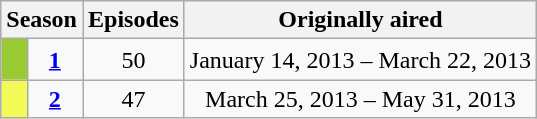<table class="wikitable">
<tr>
<th colspan="2">Season</th>
<th>Episodes</th>
<th>Originally aired</th>
</tr>
<tr>
<td bgcolor="#9C3" height="20px"></td>
<td align="center"><strong><a href='#'>1</a></strong></td>
<td align="center">50</td>
<td align="center">January 14, 2013 – March 22, 2013</td>
</tr>
<tr>
<td bgcolor="#F4FA58" height="10px"></td>
<td align="center"><strong><a href='#'>2</a></strong></td>
<td align="center">47</td>
<td align="center">March 25, 2013 – May 31, 2013</td>
</tr>
</table>
